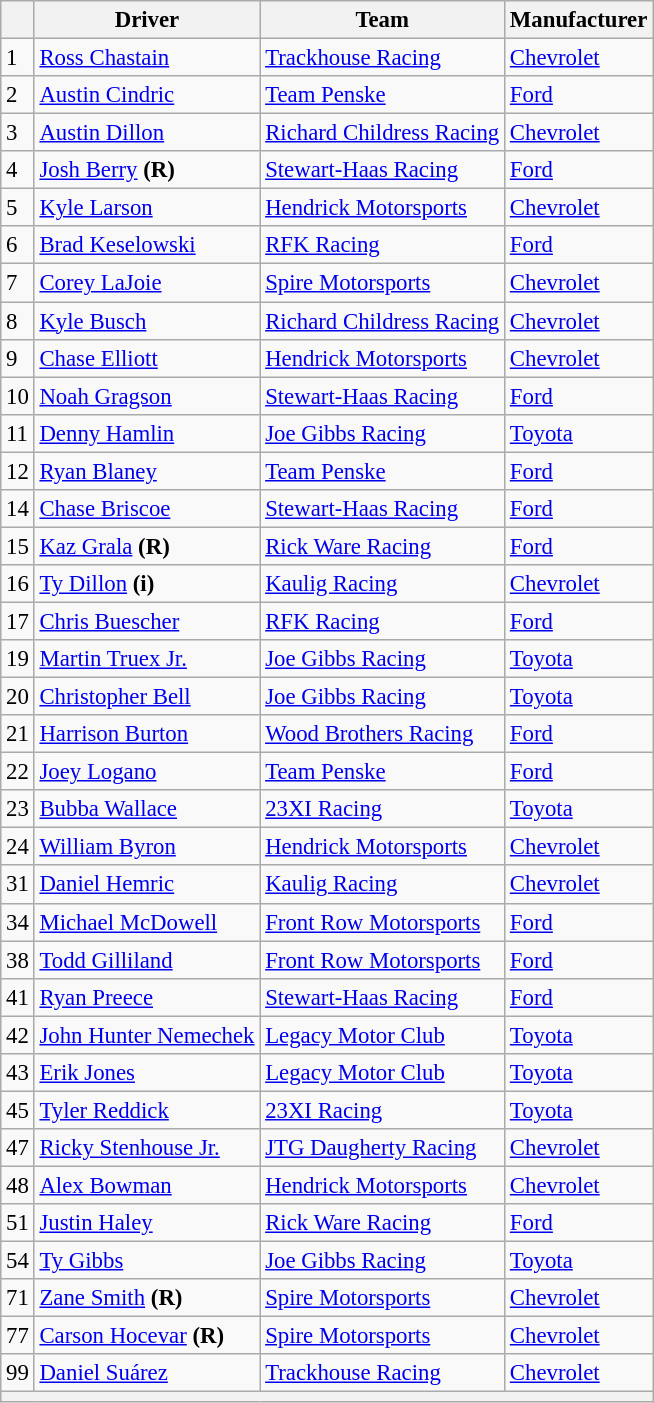<table class="wikitable" style="font-size:95%">
<tr>
<th></th>
<th>Driver</th>
<th>Team</th>
<th>Manufacturer</th>
</tr>
<tr>
<td>1</td>
<td><a href='#'>Ross Chastain</a></td>
<td><a href='#'>Trackhouse Racing</a></td>
<td><a href='#'>Chevrolet</a></td>
</tr>
<tr>
<td>2</td>
<td><a href='#'>Austin Cindric</a></td>
<td><a href='#'>Team Penske</a></td>
<td><a href='#'>Ford</a></td>
</tr>
<tr>
<td>3</td>
<td><a href='#'>Austin Dillon</a></td>
<td><a href='#'>Richard Childress Racing</a></td>
<td><a href='#'>Chevrolet</a></td>
</tr>
<tr>
<td>4</td>
<td><a href='#'>Josh Berry</a> <strong>(R)</strong></td>
<td><a href='#'>Stewart-Haas Racing</a></td>
<td><a href='#'>Ford</a></td>
</tr>
<tr>
<td>5</td>
<td><a href='#'>Kyle Larson</a></td>
<td><a href='#'>Hendrick Motorsports</a></td>
<td><a href='#'>Chevrolet</a></td>
</tr>
<tr>
<td>6</td>
<td><a href='#'>Brad Keselowski</a></td>
<td><a href='#'>RFK Racing</a></td>
<td><a href='#'>Ford</a></td>
</tr>
<tr>
<td>7</td>
<td><a href='#'>Corey LaJoie</a></td>
<td><a href='#'>Spire Motorsports</a></td>
<td><a href='#'>Chevrolet</a></td>
</tr>
<tr>
<td>8</td>
<td><a href='#'>Kyle Busch</a></td>
<td><a href='#'>Richard Childress Racing</a></td>
<td><a href='#'>Chevrolet</a></td>
</tr>
<tr>
<td>9</td>
<td><a href='#'>Chase Elliott</a></td>
<td><a href='#'>Hendrick Motorsports</a></td>
<td><a href='#'>Chevrolet</a></td>
</tr>
<tr>
<td>10</td>
<td><a href='#'>Noah Gragson</a></td>
<td><a href='#'>Stewart-Haas Racing</a></td>
<td><a href='#'>Ford</a></td>
</tr>
<tr>
<td>11</td>
<td><a href='#'>Denny Hamlin</a></td>
<td><a href='#'>Joe Gibbs Racing</a></td>
<td><a href='#'>Toyota</a></td>
</tr>
<tr>
<td>12</td>
<td><a href='#'>Ryan Blaney</a></td>
<td><a href='#'>Team Penske</a></td>
<td><a href='#'>Ford</a></td>
</tr>
<tr>
<td>14</td>
<td><a href='#'>Chase Briscoe</a></td>
<td><a href='#'>Stewart-Haas Racing</a></td>
<td><a href='#'>Ford</a></td>
</tr>
<tr>
<td>15</td>
<td><a href='#'>Kaz Grala</a> <strong>(R)</strong></td>
<td><a href='#'>Rick Ware Racing</a></td>
<td><a href='#'>Ford</a></td>
</tr>
<tr>
<td>16</td>
<td><a href='#'>Ty Dillon</a> <strong>(i)</strong></td>
<td><a href='#'>Kaulig Racing</a></td>
<td><a href='#'>Chevrolet</a></td>
</tr>
<tr>
<td>17</td>
<td><a href='#'>Chris Buescher</a></td>
<td><a href='#'>RFK Racing</a></td>
<td><a href='#'>Ford</a></td>
</tr>
<tr>
<td>19</td>
<td><a href='#'>Martin Truex Jr.</a></td>
<td><a href='#'>Joe Gibbs Racing</a></td>
<td><a href='#'>Toyota</a></td>
</tr>
<tr>
<td>20</td>
<td><a href='#'>Christopher Bell</a></td>
<td><a href='#'>Joe Gibbs Racing</a></td>
<td><a href='#'>Toyota</a></td>
</tr>
<tr>
<td>21</td>
<td><a href='#'>Harrison Burton</a></td>
<td><a href='#'>Wood Brothers Racing</a></td>
<td><a href='#'>Ford</a></td>
</tr>
<tr>
<td>22</td>
<td><a href='#'>Joey Logano</a></td>
<td><a href='#'>Team Penske</a></td>
<td><a href='#'>Ford</a></td>
</tr>
<tr>
<td>23</td>
<td><a href='#'>Bubba Wallace</a></td>
<td><a href='#'>23XI Racing</a></td>
<td><a href='#'>Toyota</a></td>
</tr>
<tr>
<td>24</td>
<td><a href='#'>William Byron</a></td>
<td><a href='#'>Hendrick Motorsports</a></td>
<td><a href='#'>Chevrolet</a></td>
</tr>
<tr>
<td>31</td>
<td><a href='#'>Daniel Hemric</a></td>
<td><a href='#'>Kaulig Racing</a></td>
<td><a href='#'>Chevrolet</a></td>
</tr>
<tr>
<td>34</td>
<td><a href='#'>Michael McDowell</a></td>
<td><a href='#'>Front Row Motorsports</a></td>
<td><a href='#'>Ford</a></td>
</tr>
<tr>
<td>38</td>
<td><a href='#'>Todd Gilliland</a></td>
<td><a href='#'>Front Row Motorsports</a></td>
<td><a href='#'>Ford</a></td>
</tr>
<tr>
<td>41</td>
<td><a href='#'>Ryan Preece</a></td>
<td><a href='#'>Stewart-Haas Racing</a></td>
<td><a href='#'>Ford</a></td>
</tr>
<tr>
<td>42</td>
<td><a href='#'>John Hunter Nemechek</a></td>
<td><a href='#'>Legacy Motor Club</a></td>
<td><a href='#'>Toyota</a></td>
</tr>
<tr>
<td>43</td>
<td><a href='#'>Erik Jones</a></td>
<td><a href='#'>Legacy Motor Club</a></td>
<td><a href='#'>Toyota</a></td>
</tr>
<tr>
<td>45</td>
<td><a href='#'>Tyler Reddick</a></td>
<td><a href='#'>23XI Racing</a></td>
<td><a href='#'>Toyota</a></td>
</tr>
<tr>
<td>47</td>
<td><a href='#'>Ricky Stenhouse Jr.</a></td>
<td><a href='#'>JTG Daugherty Racing</a></td>
<td><a href='#'>Chevrolet</a></td>
</tr>
<tr>
<td>48</td>
<td><a href='#'>Alex Bowman</a></td>
<td><a href='#'>Hendrick Motorsports</a></td>
<td><a href='#'>Chevrolet</a></td>
</tr>
<tr>
<td>51</td>
<td><a href='#'>Justin Haley</a></td>
<td><a href='#'>Rick Ware Racing</a></td>
<td><a href='#'>Ford</a></td>
</tr>
<tr>
<td>54</td>
<td><a href='#'>Ty Gibbs</a></td>
<td><a href='#'>Joe Gibbs Racing</a></td>
<td><a href='#'>Toyota</a></td>
</tr>
<tr>
<td>71</td>
<td><a href='#'>Zane Smith</a> <strong>(R)</strong></td>
<td><a href='#'>Spire Motorsports</a></td>
<td><a href='#'>Chevrolet</a></td>
</tr>
<tr>
<td>77</td>
<td><a href='#'>Carson Hocevar</a> <strong>(R)</strong></td>
<td><a href='#'>Spire Motorsports</a></td>
<td><a href='#'>Chevrolet</a></td>
</tr>
<tr>
<td>99</td>
<td><a href='#'>Daniel Suárez</a></td>
<td><a href='#'>Trackhouse Racing</a></td>
<td><a href='#'>Chevrolet</a></td>
</tr>
<tr>
<th colspan="4"></th>
</tr>
</table>
